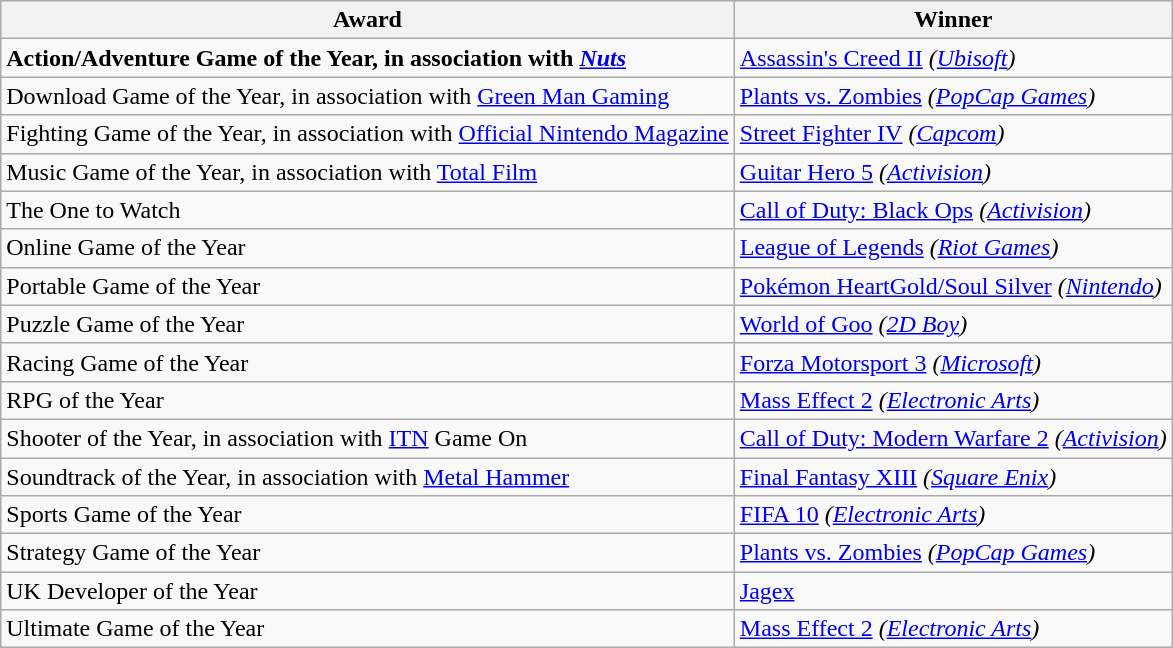<table class="wikitable">
<tr>
<th><strong>Award</strong></th>
<th><strong>Winner</strong></th>
</tr>
<tr>
<td><strong>Action/Adventure Game of the Year, in association with <em><a href='#'>Nuts</a><strong><em></td>
<td></em><a href='#'>Assassin's Creed II</a><em> (<a href='#'>Ubisoft</a>)</td>
</tr>
<tr>
<td></strong>Download Game of the Year, in association with <a href='#'>Green Man Gaming</a><strong></td>
<td></em><a href='#'>Plants vs. Zombies</a><em> (<a href='#'>PopCap Games</a>)</td>
</tr>
<tr>
<td></strong>Fighting Game of the Year, in association with <a href='#'>Official Nintendo Magazine</a><strong></td>
<td></em><a href='#'>Street Fighter IV</a><em> (<a href='#'>Capcom</a>)</td>
</tr>
<tr>
<td></strong>Music Game of the Year, in association with <a href='#'>Total Film</a><strong></td>
<td></em><a href='#'>Guitar Hero 5</a><em> (<a href='#'>Activision</a>)</td>
</tr>
<tr>
<td></strong>The One to Watch<strong></td>
<td></em><a href='#'>Call of Duty: Black Ops</a><em> (<a href='#'>Activision</a>)</td>
</tr>
<tr>
<td></strong>Online Game of the Year<strong></td>
<td></em><a href='#'>League of Legends</a><em> (<a href='#'>Riot Games</a>)</td>
</tr>
<tr>
<td></strong>Portable Game of the Year<strong></td>
<td></em><a href='#'>Pokémon HeartGold/Soul Silver</a><em> (<a href='#'>Nintendo</a>)</td>
</tr>
<tr>
<td></strong>Puzzle Game of the Year<strong></td>
<td></em><a href='#'>World of Goo</a><em> (<a href='#'>2D Boy</a>)</td>
</tr>
<tr>
<td></strong>Racing Game of the Year<strong></td>
<td></em><a href='#'>Forza Motorsport 3</a><em> (<a href='#'>Microsoft</a>)</td>
</tr>
<tr>
<td></strong>RPG of the Year<strong></td>
<td></em><a href='#'>Mass Effect 2</a><em> (<a href='#'>Electronic Arts</a>)</td>
</tr>
<tr>
<td></strong>Shooter of the Year, in association with <a href='#'>ITN</a> Game On<strong></td>
<td></em><a href='#'>Call of Duty: Modern Warfare 2</a><em> (<a href='#'>Activision</a>)</td>
</tr>
<tr>
<td></strong>Soundtrack of the Year, in association with <a href='#'>Metal Hammer</a><strong></td>
<td></em><a href='#'>Final Fantasy XIII</a><em> (<a href='#'>Square Enix</a>)</td>
</tr>
<tr>
<td></strong>Sports Game of the Year<strong></td>
<td></em><a href='#'>FIFA 10</a><em> (<a href='#'>Electronic Arts</a>)</td>
</tr>
<tr>
<td></strong>Strategy Game of the Year<strong></td>
<td></em><a href='#'>Plants vs. Zombies</a><em> (<a href='#'>PopCap Games</a>)</td>
</tr>
<tr>
<td></strong>UK Developer of the Year<strong></td>
<td><a href='#'>Jagex</a></td>
</tr>
<tr>
<td></strong>Ultimate Game of the Year<strong></td>
<td></em><a href='#'>Mass Effect 2</a><em>  (<a href='#'>Electronic Arts</a>)</td>
</tr>
</table>
